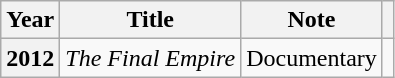<table class="wikitable sortable plainrowheaders">
<tr>
<th>Year</th>
<th>Title</th>
<th class="unsortable">Note</th>
<th class="unsortable"></th>
</tr>
<tr>
<th scope="row">2012</th>
<td><em>The Final Empire</em></td>
<td>Documentary</td>
<td style="text-align:center;"></td>
</tr>
</table>
